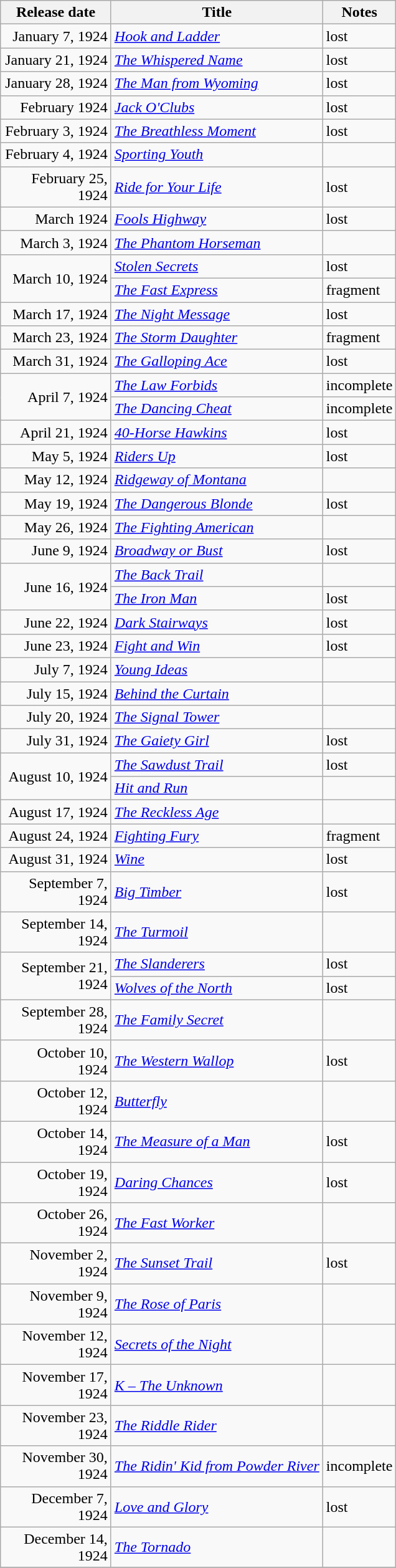<table class="wikitable sortable">
<tr>
<th style="width:111px;">Release date</th>
<th>Title</th>
<th>Notes</th>
</tr>
<tr>
<td style="text-align:right;">January 7, 1924</td>
<td><em><a href='#'>Hook and Ladder</a></em></td>
<td>lost</td>
</tr>
<tr>
<td style="text-align:right;">January 21, 1924</td>
<td><em><a href='#'>The Whispered Name</a></em></td>
<td>lost</td>
</tr>
<tr>
<td style="text-align:right;">January 28, 1924</td>
<td><em><a href='#'>The Man from Wyoming</a></em></td>
<td>lost</td>
</tr>
<tr>
<td style="text-align:right;">February 1924</td>
<td><em><a href='#'>Jack O'Clubs</a></em></td>
<td>lost</td>
</tr>
<tr>
<td style="text-align:right;">February 3, 1924</td>
<td><em><a href='#'>The Breathless Moment</a></em></td>
<td>lost</td>
</tr>
<tr>
<td style="text-align:right;">February 4, 1924</td>
<td><em><a href='#'>Sporting Youth</a></em></td>
<td></td>
</tr>
<tr>
<td style="text-align:right;">February 25, 1924</td>
<td><em><a href='#'>Ride for Your Life</a></em></td>
<td>lost</td>
</tr>
<tr>
<td style="text-align:right;">March 1924</td>
<td><em><a href='#'>Fools Highway</a></em></td>
<td>lost</td>
</tr>
<tr>
<td style="text-align:right;">March 3, 1924</td>
<td><em><a href='#'>The Phantom Horseman</a></em></td>
<td></td>
</tr>
<tr>
<td style="text-align:right;" rowspan="2">March 10, 1924</td>
<td><em><a href='#'>Stolen Secrets</a></em></td>
<td>lost</td>
</tr>
<tr>
<td><em><a href='#'>The Fast Express</a></em></td>
<td>fragment</td>
</tr>
<tr>
<td style="text-align:right;">March 17, 1924</td>
<td><em><a href='#'>The Night Message</a></em></td>
<td>lost</td>
</tr>
<tr>
<td style="text-align:right;">March 23, 1924</td>
<td><em><a href='#'>The Storm Daughter</a></em></td>
<td>fragment</td>
</tr>
<tr>
<td style="text-align:right;">March 31, 1924</td>
<td><em><a href='#'>The Galloping Ace</a></em></td>
<td>lost</td>
</tr>
<tr>
<td style="text-align:right;" rowspan="2">April 7, 1924</td>
<td><em><a href='#'>The Law Forbids</a></em></td>
<td>incomplete</td>
</tr>
<tr>
<td><em><a href='#'>The Dancing Cheat</a></em></td>
<td>incomplete</td>
</tr>
<tr>
<td style="text-align:right;">April 21, 1924</td>
<td><em><a href='#'>40-Horse Hawkins</a></em></td>
<td>lost</td>
</tr>
<tr>
<td style="text-align:right;">May 5, 1924</td>
<td><em><a href='#'>Riders Up</a></em></td>
<td>lost</td>
</tr>
<tr>
<td style="text-align:right;">May 12, 1924</td>
<td><em><a href='#'>Ridgeway of Montana</a></em></td>
<td></td>
</tr>
<tr>
<td style="text-align:right;">May 19, 1924</td>
<td><em><a href='#'>The Dangerous Blonde</a></em></td>
<td>lost</td>
</tr>
<tr>
<td style="text-align:right;">May 26, 1924</td>
<td><em><a href='#'>The Fighting American</a></em></td>
<td></td>
</tr>
<tr>
<td style="text-align:right;">June 9, 1924</td>
<td><em><a href='#'>Broadway or Bust</a></em></td>
<td>lost</td>
</tr>
<tr>
<td style="text-align:right;" rowspan="2">June 16, 1924</td>
<td><em><a href='#'>The Back Trail</a></em></td>
<td></td>
</tr>
<tr>
<td><em><a href='#'>The Iron Man</a></em></td>
<td>lost</td>
</tr>
<tr>
<td style="text-align:right;">June 22, 1924</td>
<td><em><a href='#'>Dark Stairways</a></em></td>
<td>lost</td>
</tr>
<tr>
<td style="text-align:right;">June 23, 1924</td>
<td><em><a href='#'>Fight and Win</a></em></td>
<td>lost</td>
</tr>
<tr>
<td style="text-align:right;">July 7, 1924</td>
<td><em><a href='#'>Young Ideas</a></em></td>
<td></td>
</tr>
<tr>
<td style="text-align:right;">July 15, 1924</td>
<td><em><a href='#'>Behind the Curtain</a></em></td>
<td></td>
</tr>
<tr>
<td style="text-align:right;">July 20, 1924</td>
<td><em><a href='#'>The Signal Tower</a></em></td>
<td></td>
</tr>
<tr>
<td style="text-align:right;">July 31, 1924</td>
<td><em><a href='#'>The Gaiety Girl</a></em></td>
<td>lost</td>
</tr>
<tr>
<td style="text-align:right;" rowspan="2">August 10, 1924</td>
<td><em><a href='#'>The Sawdust Trail</a></em></td>
<td>lost</td>
</tr>
<tr>
<td><em><a href='#'>Hit and Run</a></em></td>
<td></td>
</tr>
<tr>
<td style="text-align:right;">August 17, 1924</td>
<td><em><a href='#'>The Reckless Age</a></em></td>
<td></td>
</tr>
<tr>
<td style="text-align:right;">August 24, 1924</td>
<td><em><a href='#'>Fighting Fury</a></em></td>
<td>fragment</td>
</tr>
<tr>
<td style="text-align:right;">August 31, 1924</td>
<td><em><a href='#'>Wine</a></em></td>
<td>lost</td>
</tr>
<tr>
<td style="text-align:right;">September 7, 1924</td>
<td><em><a href='#'>Big Timber</a></em></td>
<td>lost</td>
</tr>
<tr>
<td style="text-align:right;">September 14, 1924</td>
<td><em><a href='#'>The Turmoil</a></em></td>
<td></td>
</tr>
<tr>
<td style="text-align:right;" rowspan="2">September 21, 1924</td>
<td><em><a href='#'>The Slanderers</a></em></td>
<td>lost</td>
</tr>
<tr>
<td><em><a href='#'>Wolves of the North</a></em></td>
<td>lost</td>
</tr>
<tr>
<td style="text-align:right;">September 28, 1924</td>
<td><em><a href='#'>The Family Secret</a></em></td>
<td></td>
</tr>
<tr>
<td style="text-align:right;">October 10, 1924</td>
<td><em><a href='#'>The Western Wallop</a></em></td>
<td>lost</td>
</tr>
<tr>
<td style="text-align:right;">October 12, 1924</td>
<td><em><a href='#'>Butterfly</a></em></td>
<td></td>
</tr>
<tr>
<td style="text-align:right;">October 14, 1924</td>
<td><em><a href='#'>The Measure of a Man</a></em></td>
<td>lost</td>
</tr>
<tr>
<td style="text-align:right;">October 19, 1924</td>
<td><em><a href='#'>Daring Chances</a></em></td>
<td>lost</td>
</tr>
<tr>
<td style="text-align:right;">October 26, 1924</td>
<td><em><a href='#'>The Fast Worker</a></em></td>
<td></td>
</tr>
<tr>
<td style="text-align:right;">November 2, 1924</td>
<td><em><a href='#'>The Sunset Trail</a></em></td>
<td>lost</td>
</tr>
<tr>
<td style="text-align:right;">November 9, 1924</td>
<td><em><a href='#'>The Rose of Paris</a></em></td>
<td></td>
</tr>
<tr>
<td style="text-align:right;">November 12, 1924</td>
<td><em><a href='#'>Secrets of the Night</a></em></td>
<td></td>
</tr>
<tr>
<td style="text-align:right;">November 17, 1924</td>
<td><em><a href='#'>K – The Unknown</a></em></td>
<td></td>
</tr>
<tr>
<td style="text-align:right;">November 23, 1924</td>
<td><em><a href='#'>The Riddle Rider</a></em></td>
<td></td>
</tr>
<tr>
<td style="text-align:right;">November 30, 1924</td>
<td><em><a href='#'>The Ridin' Kid from Powder River</a></em></td>
<td>incomplete</td>
</tr>
<tr>
<td style="text-align:right;">December 7, 1924</td>
<td><em><a href='#'>Love and Glory</a></em></td>
<td>lost</td>
</tr>
<tr>
<td style="text-align:right;">December 14, 1924</td>
<td><em><a href='#'>The Tornado</a></em></td>
<td></td>
</tr>
<tr>
</tr>
</table>
